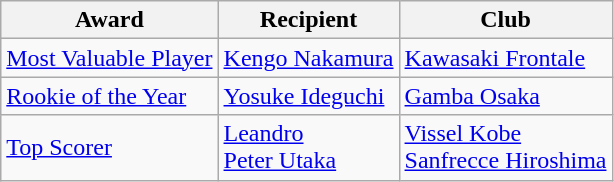<table class="wikitable">
<tr>
<th>Award</th>
<th>Recipient</th>
<th>Club</th>
</tr>
<tr>
<td><a href='#'>Most Valuable Player</a></td>
<td> <a href='#'>Kengo Nakamura</a></td>
<td><a href='#'>Kawasaki Frontale</a></td>
</tr>
<tr>
<td><a href='#'>Rookie of the Year</a></td>
<td> <a href='#'>Yosuke Ideguchi</a></td>
<td><a href='#'>Gamba Osaka</a></td>
</tr>
<tr>
<td><a href='#'>Top Scorer</a></td>
<td> <a href='#'>Leandro</a><br> <a href='#'>Peter Utaka</a></td>
<td><a href='#'>Vissel Kobe</a><br><a href='#'>Sanfrecce Hiroshima</a></td>
</tr>
</table>
